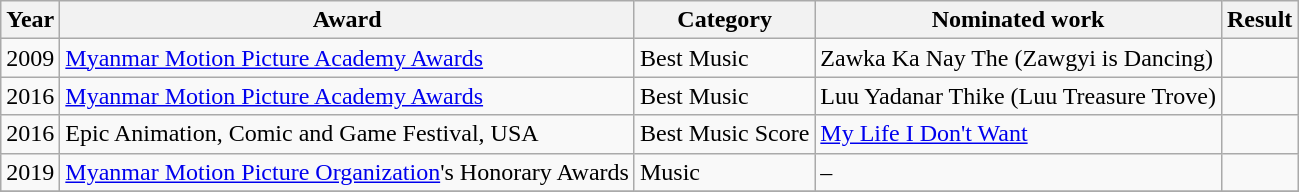<table class="wikitable sortable">
<tr>
<th>Year</th>
<th>Award</th>
<th>Category</th>
<th>Nominated work</th>
<th>Result</th>
</tr>
<tr>
<td>2009</td>
<td><a href='#'>Myanmar Motion Picture Academy Awards</a></td>
<td>Best Music</td>
<td>Zawka Ka Nay The (Zawgyi is Dancing)</td>
<td></td>
</tr>
<tr>
<td>2016</td>
<td><a href='#'>Myanmar Motion Picture Academy Awards</a></td>
<td>Best Music</td>
<td>Luu Yadanar Thike (Luu Treasure Trove)</td>
<td></td>
</tr>
<tr>
<td>2016</td>
<td>Epic Animation, Comic and Game Festival, USA</td>
<td>Best Music Score</td>
<td><a href='#'>My Life I Don't Want</a></td>
<td></td>
</tr>
<tr>
<td>2019</td>
<td><a href='#'>Myanmar Motion Picture Organization</a>'s Honorary Awards</td>
<td>Music</td>
<td>–</td>
<td></td>
</tr>
<tr>
</tr>
</table>
